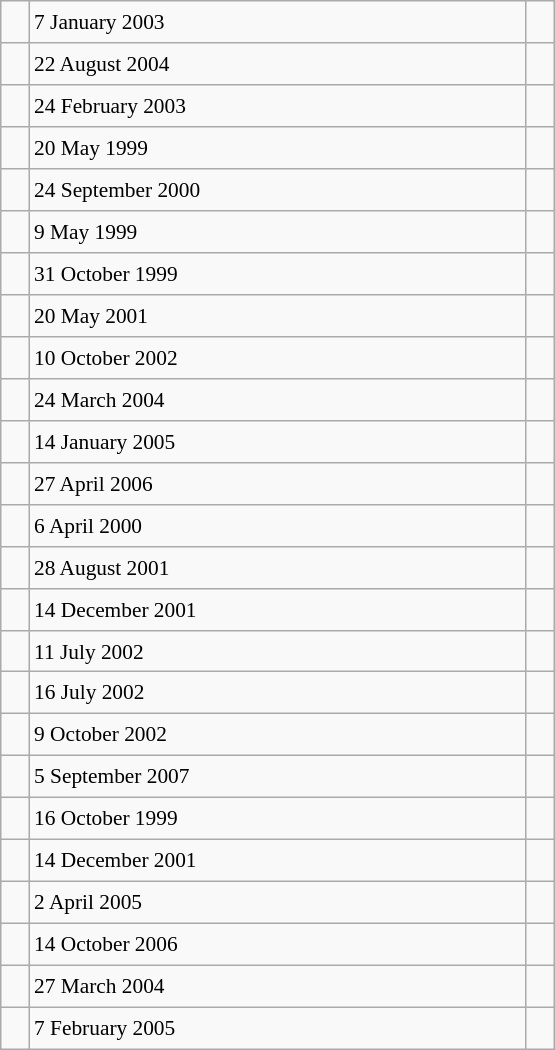<table class="wikitable" style="font-size: 89%; float: left; width: 26em; margin-right: 1em; height: 700px">
<tr>
<td></td>
<td>7 January 2003</td>
<td><small></small></td>
</tr>
<tr>
<td></td>
<td>22 August 2004</td>
<td><small></small></td>
</tr>
<tr>
<td></td>
<td>24 February 2003</td>
<td><small></small></td>
</tr>
<tr>
<td></td>
<td>20 May 1999</td>
<td><small></small></td>
</tr>
<tr>
<td></td>
<td>24 September 2000</td>
<td><small></small></td>
</tr>
<tr>
<td></td>
<td>9 May 1999</td>
<td><small></small></td>
</tr>
<tr>
<td></td>
<td>31 October 1999</td>
<td><small></small></td>
</tr>
<tr>
<td></td>
<td>20 May 2001</td>
<td><small></small></td>
</tr>
<tr>
<td></td>
<td>10 October 2002</td>
<td><small></small></td>
</tr>
<tr>
<td></td>
<td>24 March 2004</td>
<td><small></small></td>
</tr>
<tr>
<td></td>
<td>14 January 2005</td>
<td><small></small></td>
</tr>
<tr>
<td></td>
<td>27 April 2006</td>
<td><small></small></td>
</tr>
<tr>
<td></td>
<td>6 April 2000</td>
<td><small></small></td>
</tr>
<tr>
<td></td>
<td>28 August 2001</td>
<td><small></small></td>
</tr>
<tr>
<td></td>
<td>14 December 2001</td>
<td><small></small></td>
</tr>
<tr>
<td></td>
<td>11 July 2002</td>
<td><small></small></td>
</tr>
<tr>
<td></td>
<td>16 July 2002</td>
<td><small></small></td>
</tr>
<tr>
<td></td>
<td>9 October 2002</td>
<td><small></small></td>
</tr>
<tr>
<td></td>
<td>5 September 2007</td>
<td><small></small></td>
</tr>
<tr>
<td></td>
<td>16 October 1999</td>
<td><small></small></td>
</tr>
<tr>
<td></td>
<td>14 December 2001</td>
<td><small></small></td>
</tr>
<tr>
<td></td>
<td>2 April 2005</td>
<td><small></small></td>
</tr>
<tr>
<td></td>
<td>14 October 2006</td>
<td><small></small></td>
</tr>
<tr>
<td></td>
<td>27 March 2004</td>
<td><small></small></td>
</tr>
<tr>
<td></td>
<td>7 February 2005</td>
<td><small></small></td>
</tr>
</table>
